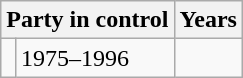<table class="wikitable">
<tr>
<th colspan="2">Party in control</th>
<th>Years</th>
</tr>
<tr>
<td></td>
<td>1975–1996</td>
</tr>
</table>
